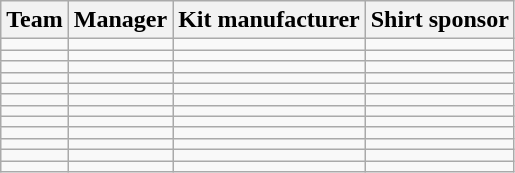<table class="wikitable sortable" style="text-align: left;">
<tr>
<th>Team</th>
<th>Manager</th>
<th>Kit manufacturer</th>
<th>Shirt sponsor</th>
</tr>
<tr>
<td></td>
<td></td>
<td></td>
<td></td>
</tr>
<tr>
<td></td>
<td></td>
<td></td>
<td></td>
</tr>
<tr>
<td></td>
<td></td>
<td></td>
<td></td>
</tr>
<tr>
<td></td>
<td></td>
<td></td>
<td></td>
</tr>
<tr>
<td></td>
<td></td>
<td></td>
<td></td>
</tr>
<tr>
<td></td>
<td></td>
<td></td>
<td></td>
</tr>
<tr>
<td></td>
<td></td>
<td></td>
<td></td>
</tr>
<tr>
<td></td>
<td></td>
<td></td>
<td></td>
</tr>
<tr>
<td></td>
<td></td>
<td></td>
<td></td>
</tr>
<tr>
<td></td>
<td></td>
<td></td>
<td></td>
</tr>
<tr>
<td></td>
<td></td>
<td></td>
<td></td>
</tr>
<tr>
<td></td>
<td></td>
<td></td>
<td></td>
</tr>
</table>
